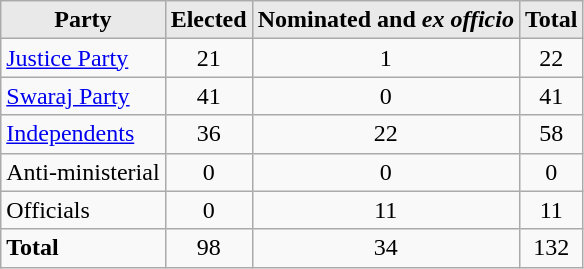<table class="wikitable">
<tr>
<th style="background-color:#E9E9E9" align=left valign=top>Party</th>
<th style="background-color:#E9E9E9" align=right>Elected</th>
<th style="background-color:#E9E9E9" align=right>Nominated and <em>ex officio</em></th>
<th style="background-color:#E9E9E9" align=right>Total</th>
</tr>
<tr>
<td align=left><a href='#'>Justice Party</a></td>
<td align=center>21</td>
<td align=center>1</td>
<td align=center>22</td>
</tr>
<tr>
<td align=left><a href='#'>Swaraj Party</a></td>
<td align=center>41</td>
<td align=center>0</td>
<td align=center>41</td>
</tr>
<tr>
<td align=left><a href='#'>Independents</a></td>
<td align=center>36</td>
<td align=center>22</td>
<td align=center>58</td>
</tr>
<tr>
<td align=left>Anti-ministerial</td>
<td align=center>0</td>
<td align=center>0</td>
<td align=center>0</td>
</tr>
<tr>
<td align=left>Officials</td>
<td align=center>0</td>
<td align=center>11</td>
<td align=center>11</td>
</tr>
<tr>
<td align=left><strong>Total</strong></td>
<td align=center>98</td>
<td align=center>34</td>
<td align=center>132</td>
</tr>
</table>
